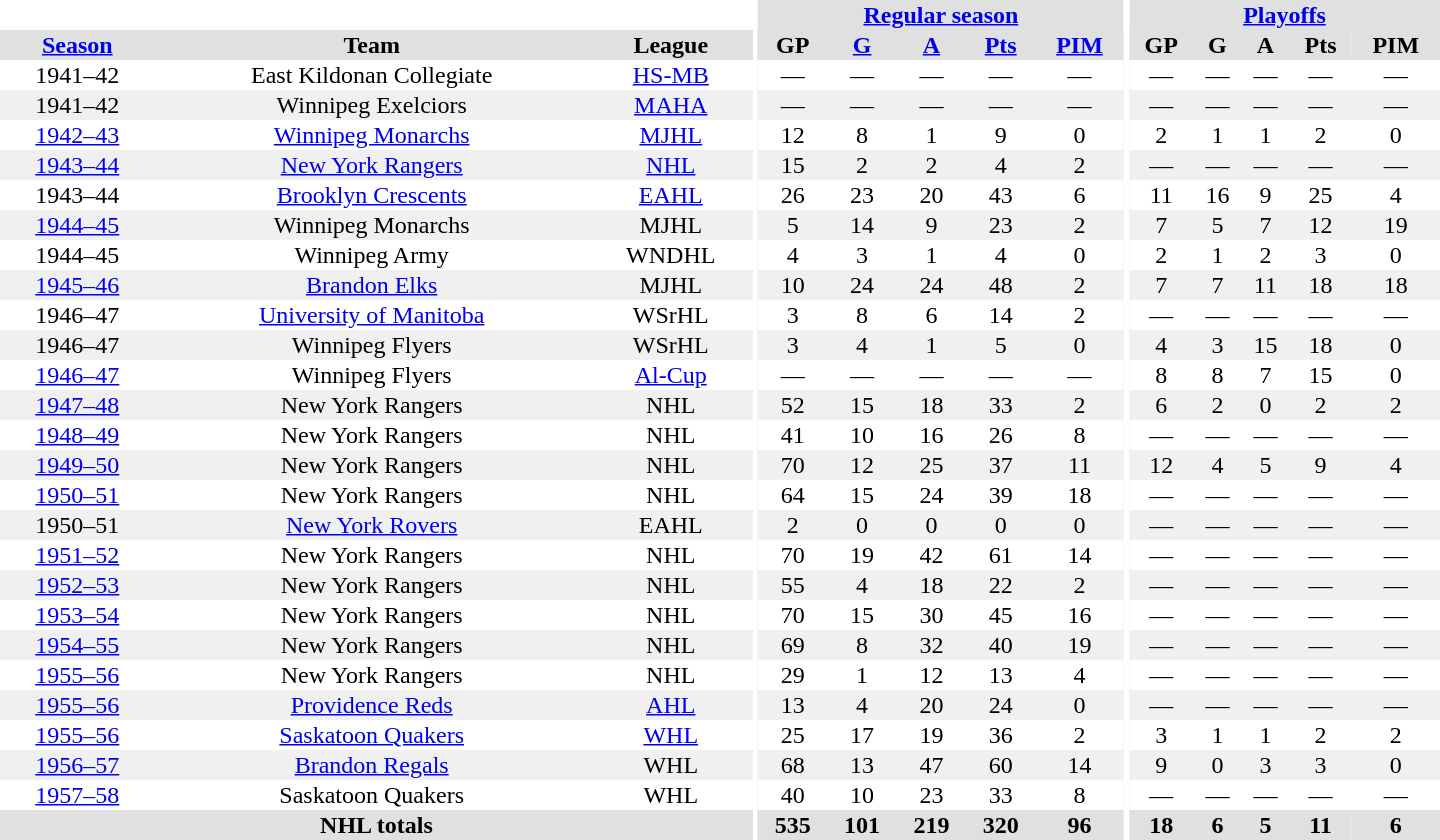<table border="0" cellpadding="1" cellspacing="0" style="text-align:center; width:60em">
<tr bgcolor="#e0e0e0">
<th colspan="3" bgcolor="#ffffff"></th>
<th rowspan="100" bgcolor="#ffffff"></th>
<th colspan="5"><a href='#'>Regular season</a></th>
<th rowspan="100" bgcolor="#ffffff"></th>
<th colspan="5"><a href='#'>Playoffs</a></th>
</tr>
<tr bgcolor="#e0e0e0">
<th><a href='#'>Season</a></th>
<th>Team</th>
<th>League</th>
<th>GP</th>
<th><a href='#'>G</a></th>
<th><a href='#'>A</a></th>
<th><a href='#'>Pts</a></th>
<th><a href='#'>PIM</a></th>
<th>GP</th>
<th>G</th>
<th>A</th>
<th>Pts</th>
<th>PIM</th>
</tr>
<tr>
<td>1941–42</td>
<td>East Kildonan Collegiate</td>
<td><a href='#'>HS-MB</a></td>
<td>—</td>
<td>—</td>
<td>—</td>
<td>—</td>
<td>—</td>
<td>—</td>
<td>—</td>
<td>—</td>
<td>—</td>
<td>—</td>
</tr>
<tr bgcolor="#f0f0f0">
<td>1941–42</td>
<td>Winnipeg Exelciors</td>
<td><a href='#'>MAHA</a></td>
<td>—</td>
<td>—</td>
<td>—</td>
<td>—</td>
<td>—</td>
<td>—</td>
<td>—</td>
<td>—</td>
<td>—</td>
<td>—</td>
</tr>
<tr>
<td><a href='#'>1942–43</a></td>
<td><a href='#'>Winnipeg Monarchs</a></td>
<td><a href='#'>MJHL</a></td>
<td>12</td>
<td>8</td>
<td>1</td>
<td>9</td>
<td>0</td>
<td>2</td>
<td>1</td>
<td>1</td>
<td>2</td>
<td>0</td>
</tr>
<tr bgcolor="#f0f0f0">
<td><a href='#'>1943–44</a></td>
<td><a href='#'>New York Rangers</a></td>
<td><a href='#'>NHL</a></td>
<td>15</td>
<td>2</td>
<td>2</td>
<td>4</td>
<td>2</td>
<td>—</td>
<td>—</td>
<td>—</td>
<td>—</td>
<td>—</td>
</tr>
<tr>
<td>1943–44</td>
<td><a href='#'>Brooklyn Crescents</a></td>
<td><a href='#'>EAHL</a></td>
<td>26</td>
<td>23</td>
<td>20</td>
<td>43</td>
<td>6</td>
<td>11</td>
<td>16</td>
<td>9</td>
<td>25</td>
<td>4</td>
</tr>
<tr bgcolor="#f0f0f0">
<td><a href='#'>1944–45</a></td>
<td>Winnipeg Monarchs</td>
<td>MJHL</td>
<td>5</td>
<td>14</td>
<td>9</td>
<td>23</td>
<td>2</td>
<td>7</td>
<td>5</td>
<td>7</td>
<td>12</td>
<td>19</td>
</tr>
<tr>
<td>1944–45</td>
<td>Winnipeg Army</td>
<td>WNDHL</td>
<td>4</td>
<td>3</td>
<td>1</td>
<td>4</td>
<td>0</td>
<td>2</td>
<td>1</td>
<td>2</td>
<td>3</td>
<td>0</td>
</tr>
<tr bgcolor="#f0f0f0">
<td><a href='#'>1945–46</a></td>
<td><a href='#'>Brandon Elks</a></td>
<td>MJHL</td>
<td>10</td>
<td>24</td>
<td>24</td>
<td>48</td>
<td>2</td>
<td>7</td>
<td>7</td>
<td>11</td>
<td>18</td>
<td>18</td>
</tr>
<tr>
<td>1946–47</td>
<td><a href='#'>University of Manitoba</a></td>
<td>WSrHL</td>
<td>3</td>
<td>8</td>
<td>6</td>
<td>14</td>
<td>2</td>
<td>—</td>
<td>—</td>
<td>—</td>
<td>—</td>
<td>—</td>
</tr>
<tr bgcolor="#f0f0f0">
<td>1946–47</td>
<td>Winnipeg Flyers</td>
<td>WSrHL</td>
<td>3</td>
<td>4</td>
<td>1</td>
<td>5</td>
<td>0</td>
<td>4</td>
<td>3</td>
<td>15</td>
<td>18</td>
<td>0</td>
</tr>
<tr>
<td><a href='#'>1946–47</a></td>
<td>Winnipeg Flyers</td>
<td><a href='#'>Al-Cup</a></td>
<td>—</td>
<td>—</td>
<td>—</td>
<td>—</td>
<td>—</td>
<td>8</td>
<td>8</td>
<td>7</td>
<td>15</td>
<td>0</td>
</tr>
<tr bgcolor="#f0f0f0">
<td><a href='#'>1947–48</a></td>
<td>New York Rangers</td>
<td>NHL</td>
<td>52</td>
<td>15</td>
<td>18</td>
<td>33</td>
<td>2</td>
<td>6</td>
<td>2</td>
<td>0</td>
<td>2</td>
<td>2</td>
</tr>
<tr>
<td><a href='#'>1948–49</a></td>
<td>New York Rangers</td>
<td>NHL</td>
<td>41</td>
<td>10</td>
<td>16</td>
<td>26</td>
<td>8</td>
<td>—</td>
<td>—</td>
<td>—</td>
<td>—</td>
<td>—</td>
</tr>
<tr bgcolor="#f0f0f0">
<td><a href='#'>1949–50</a></td>
<td>New York Rangers</td>
<td>NHL</td>
<td>70</td>
<td>12</td>
<td>25</td>
<td>37</td>
<td>11</td>
<td>12</td>
<td>4</td>
<td>5</td>
<td>9</td>
<td>4</td>
</tr>
<tr>
<td><a href='#'>1950–51</a></td>
<td>New York Rangers</td>
<td>NHL</td>
<td>64</td>
<td>15</td>
<td>24</td>
<td>39</td>
<td>18</td>
<td>—</td>
<td>—</td>
<td>—</td>
<td>—</td>
<td>—</td>
</tr>
<tr bgcolor="#f0f0f0">
<td>1950–51</td>
<td><a href='#'>New York Rovers</a></td>
<td>EAHL</td>
<td>2</td>
<td>0</td>
<td>0</td>
<td>0</td>
<td>0</td>
<td>—</td>
<td>—</td>
<td>—</td>
<td>—</td>
<td>—</td>
</tr>
<tr>
<td><a href='#'>1951–52</a></td>
<td>New York Rangers</td>
<td>NHL</td>
<td>70</td>
<td>19</td>
<td>42</td>
<td>61</td>
<td>14</td>
<td>—</td>
<td>—</td>
<td>—</td>
<td>—</td>
<td>—</td>
</tr>
<tr bgcolor="#f0f0f0">
<td><a href='#'>1952–53</a></td>
<td>New York Rangers</td>
<td>NHL</td>
<td>55</td>
<td>4</td>
<td>18</td>
<td>22</td>
<td>2</td>
<td>—</td>
<td>—</td>
<td>—</td>
<td>—</td>
<td>—</td>
</tr>
<tr>
<td><a href='#'>1953–54</a></td>
<td>New York Rangers</td>
<td>NHL</td>
<td>70</td>
<td>15</td>
<td>30</td>
<td>45</td>
<td>16</td>
<td>—</td>
<td>—</td>
<td>—</td>
<td>—</td>
<td>—</td>
</tr>
<tr bgcolor="#f0f0f0">
<td><a href='#'>1954–55</a></td>
<td>New York Rangers</td>
<td>NHL</td>
<td>69</td>
<td>8</td>
<td>32</td>
<td>40</td>
<td>19</td>
<td>—</td>
<td>—</td>
<td>—</td>
<td>—</td>
<td>—</td>
</tr>
<tr>
<td><a href='#'>1955–56</a></td>
<td>New York Rangers</td>
<td>NHL</td>
<td>29</td>
<td>1</td>
<td>12</td>
<td>13</td>
<td>4</td>
<td>—</td>
<td>—</td>
<td>—</td>
<td>—</td>
<td>—</td>
</tr>
<tr bgcolor="#f0f0f0">
<td><a href='#'>1955–56</a></td>
<td><a href='#'>Providence Reds</a></td>
<td><a href='#'>AHL</a></td>
<td>13</td>
<td>4</td>
<td>20</td>
<td>24</td>
<td>0</td>
<td>—</td>
<td>—</td>
<td>—</td>
<td>—</td>
<td>—</td>
</tr>
<tr>
<td><a href='#'>1955–56</a></td>
<td><a href='#'>Saskatoon Quakers</a></td>
<td><a href='#'>WHL</a></td>
<td>25</td>
<td>17</td>
<td>19</td>
<td>36</td>
<td>2</td>
<td>3</td>
<td>1</td>
<td>1</td>
<td>2</td>
<td>2</td>
</tr>
<tr bgcolor="#f0f0f0">
<td><a href='#'>1956–57</a></td>
<td><a href='#'>Brandon Regals</a></td>
<td>WHL</td>
<td>68</td>
<td>13</td>
<td>47</td>
<td>60</td>
<td>14</td>
<td>9</td>
<td>0</td>
<td>3</td>
<td>3</td>
<td>0</td>
</tr>
<tr>
<td><a href='#'>1957–58</a></td>
<td>Saskatoon Quakers</td>
<td>WHL</td>
<td>40</td>
<td>10</td>
<td>23</td>
<td>33</td>
<td>8</td>
<td>—</td>
<td>—</td>
<td>—</td>
<td>—</td>
<td>—</td>
</tr>
<tr bgcolor="#e0e0e0">
<th colspan="3">NHL totals</th>
<th>535</th>
<th>101</th>
<th>219</th>
<th>320</th>
<th>96</th>
<th>18</th>
<th>6</th>
<th>5</th>
<th>11</th>
<th>6</th>
</tr>
</table>
